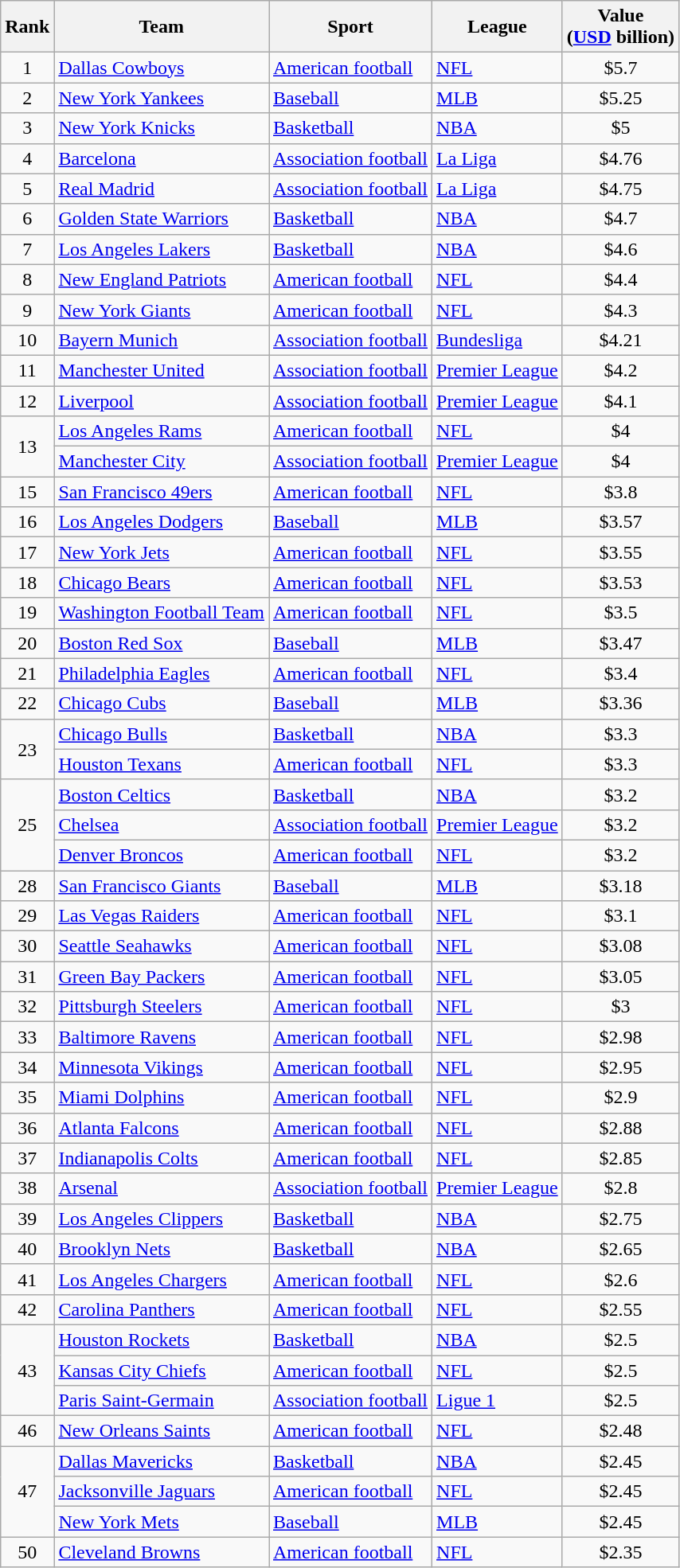<table class="wikitable sortable">
<tr>
<th>Rank</th>
<th>Team</th>
<th>Sport</th>
<th>League</th>
<th>Value<br>(<a href='#'>USD</a> billion)</th>
</tr>
<tr>
<td align="center">1</td>
<td> <a href='#'>Dallas Cowboys</a></td>
<td><a href='#'>American football</a></td>
<td><a href='#'>NFL</a></td>
<td align="center">$5.7</td>
</tr>
<tr>
<td align="center">2</td>
<td> <a href='#'>New York Yankees</a></td>
<td><a href='#'>Baseball</a></td>
<td><a href='#'>MLB</a></td>
<td align="center">$5.25</td>
</tr>
<tr>
<td align="center">3</td>
<td> <a href='#'>New York Knicks</a></td>
<td><a href='#'>Basketball</a></td>
<td><a href='#'>NBA</a></td>
<td align="center">$5</td>
</tr>
<tr>
<td align="center">4</td>
<td> <a href='#'>Barcelona</a></td>
<td><a href='#'>Association football</a></td>
<td><a href='#'>La Liga</a></td>
<td align="center">$4.76</td>
</tr>
<tr>
<td align="center">5</td>
<td> <a href='#'>Real Madrid</a></td>
<td><a href='#'>Association football</a></td>
<td><a href='#'>La Liga</a></td>
<td align="center">$4.75</td>
</tr>
<tr>
<td align="center">6</td>
<td> <a href='#'>Golden State Warriors</a></td>
<td><a href='#'>Basketball</a></td>
<td><a href='#'>NBA</a></td>
<td align="center">$4.7</td>
</tr>
<tr>
<td align="center">7</td>
<td> <a href='#'>Los Angeles Lakers</a></td>
<td><a href='#'>Basketball</a></td>
<td><a href='#'>NBA</a></td>
<td align="center">$4.6</td>
</tr>
<tr>
<td align="center">8</td>
<td> <a href='#'>New England Patriots</a></td>
<td><a href='#'>American football</a></td>
<td><a href='#'>NFL</a></td>
<td align="center">$4.4</td>
</tr>
<tr>
<td align="center">9</td>
<td> <a href='#'>New York Giants</a></td>
<td><a href='#'>American football</a></td>
<td><a href='#'>NFL</a></td>
<td align="center">$4.3</td>
</tr>
<tr>
<td align="center">10</td>
<td> <a href='#'>Bayern Munich</a></td>
<td><a href='#'>Association football</a></td>
<td><a href='#'>Bundesliga</a></td>
<td align="center">$4.21</td>
</tr>
<tr>
<td align="center">11</td>
<td> <a href='#'>Manchester United</a></td>
<td><a href='#'>Association football</a></td>
<td><a href='#'>Premier League</a></td>
<td align="center">$4.2</td>
</tr>
<tr>
<td align="center">12</td>
<td> <a href='#'>Liverpool</a></td>
<td><a href='#'>Association football</a></td>
<td><a href='#'>Premier League</a></td>
<td align="center">$4.1</td>
</tr>
<tr>
<td rowspan="2" align="center">13</td>
<td> <a href='#'>Los Angeles Rams</a></td>
<td><a href='#'>American football</a></td>
<td><a href='#'>NFL</a></td>
<td align="center">$4</td>
</tr>
<tr>
<td> <a href='#'>Manchester City</a></td>
<td><a href='#'>Association football</a></td>
<td><a href='#'>Premier League</a></td>
<td align="center">$4</td>
</tr>
<tr>
<td align="center">15</td>
<td> <a href='#'>San Francisco 49ers</a></td>
<td><a href='#'>American football</a></td>
<td><a href='#'>NFL</a></td>
<td align="center">$3.8</td>
</tr>
<tr>
<td align="center">16</td>
<td> <a href='#'>Los Angeles Dodgers</a></td>
<td><a href='#'>Baseball</a></td>
<td><a href='#'>MLB</a></td>
<td align="center">$3.57</td>
</tr>
<tr>
<td align="center">17</td>
<td> <a href='#'>New York Jets</a></td>
<td><a href='#'>American football</a></td>
<td><a href='#'>NFL</a></td>
<td align="center">$3.55</td>
</tr>
<tr>
<td align="center">18</td>
<td> <a href='#'>Chicago Bears</a></td>
<td><a href='#'>American football</a></td>
<td><a href='#'>NFL</a></td>
<td align="center">$3.53</td>
</tr>
<tr>
<td align="center">19</td>
<td> <a href='#'>Washington Football Team</a></td>
<td><a href='#'>American football</a></td>
<td><a href='#'>NFL</a></td>
<td align="center">$3.5</td>
</tr>
<tr>
<td align="center">20</td>
<td> <a href='#'>Boston Red Sox</a></td>
<td><a href='#'>Baseball</a></td>
<td><a href='#'>MLB</a></td>
<td align="center">$3.47</td>
</tr>
<tr>
<td align="center">21</td>
<td> <a href='#'>Philadelphia Eagles</a></td>
<td><a href='#'>American football</a></td>
<td><a href='#'>NFL</a></td>
<td align="center">$3.4</td>
</tr>
<tr>
<td align="center">22</td>
<td> <a href='#'>Chicago Cubs</a></td>
<td><a href='#'>Baseball</a></td>
<td><a href='#'>MLB</a></td>
<td align="center">$3.36</td>
</tr>
<tr>
<td rowspan="2" align="center">23</td>
<td> <a href='#'>Chicago Bulls</a></td>
<td><a href='#'>Basketball</a></td>
<td><a href='#'>NBA</a></td>
<td align="center">$3.3</td>
</tr>
<tr>
<td> <a href='#'>Houston Texans</a></td>
<td><a href='#'>American football</a></td>
<td><a href='#'>NFL</a></td>
<td align="center">$3.3</td>
</tr>
<tr>
<td rowspan="3" align="center">25</td>
<td> <a href='#'>Boston Celtics</a></td>
<td><a href='#'>Basketball</a></td>
<td><a href='#'>NBA</a></td>
<td align="center">$3.2</td>
</tr>
<tr>
<td> <a href='#'>Chelsea</a></td>
<td><a href='#'>Association football</a></td>
<td><a href='#'>Premier League</a></td>
<td align="center">$3.2</td>
</tr>
<tr>
<td> <a href='#'>Denver Broncos</a></td>
<td><a href='#'>American football</a></td>
<td><a href='#'>NFL</a></td>
<td align="center">$3.2</td>
</tr>
<tr>
<td align="center">28</td>
<td> <a href='#'>San Francisco Giants</a></td>
<td><a href='#'>Baseball</a></td>
<td><a href='#'>MLB</a></td>
<td align="center">$3.18</td>
</tr>
<tr>
<td align="center">29</td>
<td> <a href='#'>Las Vegas Raiders</a></td>
<td><a href='#'>American football</a></td>
<td><a href='#'>NFL</a></td>
<td align="center">$3.1</td>
</tr>
<tr>
<td align="center">30</td>
<td> <a href='#'>Seattle Seahawks</a></td>
<td><a href='#'>American football</a></td>
<td><a href='#'>NFL</a></td>
<td align="center">$3.08</td>
</tr>
<tr>
<td align="center">31</td>
<td> <a href='#'>Green Bay Packers</a></td>
<td><a href='#'>American football</a></td>
<td><a href='#'>NFL</a></td>
<td align="center">$3.05</td>
</tr>
<tr>
<td align="center">32</td>
<td> <a href='#'>Pittsburgh Steelers</a></td>
<td><a href='#'>American football</a></td>
<td><a href='#'>NFL</a></td>
<td align="center">$3</td>
</tr>
<tr>
<td align="center">33</td>
<td> <a href='#'>Baltimore Ravens</a></td>
<td><a href='#'>American football</a></td>
<td><a href='#'>NFL</a></td>
<td align="center">$2.98</td>
</tr>
<tr>
<td align="center">34</td>
<td> <a href='#'>Minnesota Vikings</a></td>
<td><a href='#'>American football</a></td>
<td><a href='#'>NFL</a></td>
<td align="center">$2.95</td>
</tr>
<tr>
<td align="center">35</td>
<td> <a href='#'>Miami Dolphins</a></td>
<td><a href='#'>American football</a></td>
<td><a href='#'>NFL</a></td>
<td align="center">$2.9</td>
</tr>
<tr>
<td align="center">36</td>
<td> <a href='#'>Atlanta Falcons</a></td>
<td><a href='#'>American football</a></td>
<td><a href='#'>NFL</a></td>
<td align="center">$2.88</td>
</tr>
<tr>
<td align="center">37</td>
<td> <a href='#'>Indianapolis Colts</a></td>
<td><a href='#'>American football</a></td>
<td><a href='#'>NFL</a></td>
<td align="center">$2.85</td>
</tr>
<tr>
<td align="center">38</td>
<td> <a href='#'>Arsenal</a></td>
<td><a href='#'>Association football</a></td>
<td><a href='#'>Premier League</a></td>
<td align="center">$2.8</td>
</tr>
<tr>
<td align="center">39</td>
<td> <a href='#'>Los Angeles Clippers</a></td>
<td><a href='#'>Basketball</a></td>
<td><a href='#'>NBA</a></td>
<td align="center">$2.75</td>
</tr>
<tr>
<td align="center">40</td>
<td> <a href='#'>Brooklyn Nets</a></td>
<td><a href='#'>Basketball</a></td>
<td><a href='#'>NBA</a></td>
<td align="center">$2.65</td>
</tr>
<tr>
<td align="center">41</td>
<td> <a href='#'>Los Angeles Chargers</a></td>
<td><a href='#'>American football</a></td>
<td><a href='#'>NFL</a></td>
<td align="center">$2.6</td>
</tr>
<tr>
<td align="center">42</td>
<td> <a href='#'>Carolina Panthers</a></td>
<td><a href='#'>American football</a></td>
<td><a href='#'>NFL</a></td>
<td align="center">$2.55</td>
</tr>
<tr>
<td rowspan="3" align="center">43</td>
<td> <a href='#'>Houston Rockets</a></td>
<td><a href='#'>Basketball</a></td>
<td><a href='#'>NBA</a></td>
<td align="center">$2.5</td>
</tr>
<tr>
<td> <a href='#'>Kansas City Chiefs</a></td>
<td><a href='#'>American football</a></td>
<td><a href='#'>NFL</a></td>
<td align="center">$2.5</td>
</tr>
<tr>
<td> <a href='#'>Paris Saint-Germain</a></td>
<td><a href='#'>Association football</a></td>
<td><a href='#'>Ligue 1</a></td>
<td align="center">$2.5</td>
</tr>
<tr>
<td align="center">46</td>
<td> <a href='#'>New Orleans Saints</a></td>
<td><a href='#'>American football</a></td>
<td><a href='#'>NFL</a></td>
<td align="center">$2.48</td>
</tr>
<tr>
<td rowspan="3" align="center">47</td>
<td> <a href='#'>Dallas Mavericks</a></td>
<td><a href='#'>Basketball</a></td>
<td><a href='#'>NBA</a></td>
<td align="center">$2.45</td>
</tr>
<tr>
<td> <a href='#'>Jacksonville Jaguars</a></td>
<td><a href='#'>American football</a></td>
<td><a href='#'>NFL</a></td>
<td align="center">$2.45</td>
</tr>
<tr>
<td> <a href='#'>New York Mets</a></td>
<td><a href='#'>Baseball</a></td>
<td><a href='#'>MLB</a></td>
<td align="center">$2.45</td>
</tr>
<tr>
<td align="center">50</td>
<td> <a href='#'>Cleveland Browns</a></td>
<td><a href='#'>American football</a></td>
<td><a href='#'>NFL</a></td>
<td align="center">$2.35</td>
</tr>
</table>
